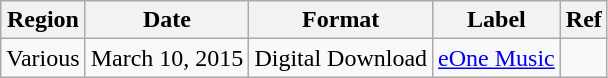<table class="wikitable">
<tr>
<th>Region</th>
<th>Date</th>
<th>Format</th>
<th>Label</th>
<th>Ref</th>
</tr>
<tr>
<td>Various</td>
<td>March 10, 2015</td>
<td>Digital Download</td>
<td><a href='#'>eOne Music</a></td>
<td></td>
</tr>
</table>
